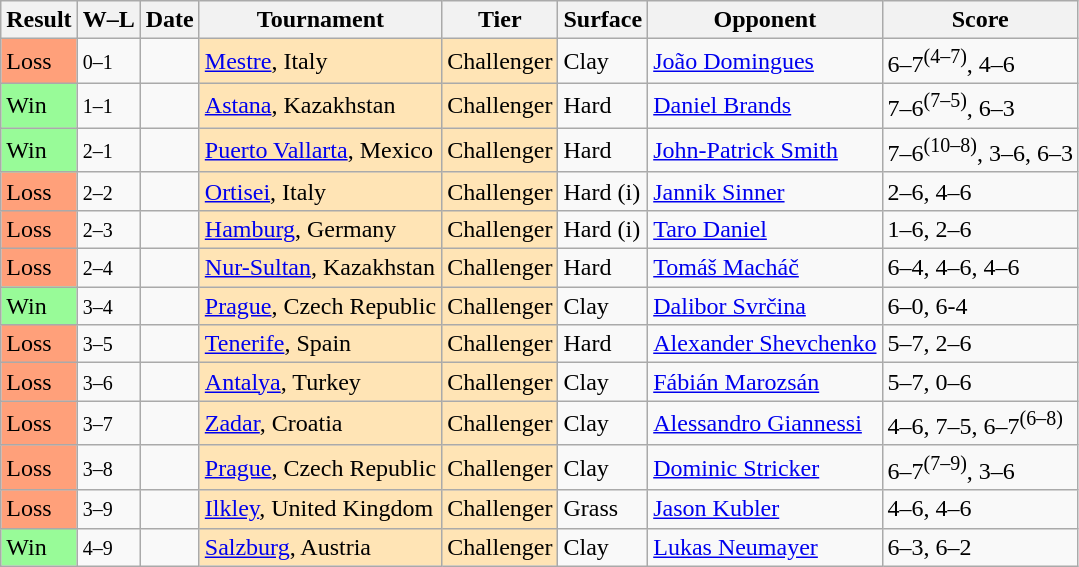<table class="sortable wikitable">
<tr>
<th>Result</th>
<th class="unsortable">W–L</th>
<th>Date</th>
<th>Tournament</th>
<th>Tier</th>
<th>Surface</th>
<th>Opponent</th>
<th class="unsortable">Score</th>
</tr>
<tr>
<td bgcolor=ffa07a>Loss</td>
<td><small>0–1</small></td>
<td><a href='#'></a></td>
<td bgcolor=moccasin><a href='#'>Mestre</a>, Italy</td>
<td bgcolor=moccasin>Challenger</td>
<td>Clay</td>
<td> <a href='#'>João Domingues</a></td>
<td>6–7<sup>(4–7)</sup>, 4–6</td>
</tr>
<tr>
<td bgcolor=98fb98>Win</td>
<td><small>1–1</small></td>
<td><a href='#'></a></td>
<td bgcolor=moccasin><a href='#'>Astana</a>, Kazakhstan</td>
<td bgcolor=moccasin>Challenger</td>
<td>Hard</td>
<td> <a href='#'>Daniel Brands</a></td>
<td>7–6<sup>(7–5)</sup>, 6–3</td>
</tr>
<tr>
<td bgcolor=98fb98>Win</td>
<td><small>2–1</small></td>
<td><a href='#'></a></td>
<td bgcolor=moccasin><a href='#'>Puerto Vallarta</a>, Mexico</td>
<td bgcolor=moccasin>Challenger</td>
<td>Hard</td>
<td> <a href='#'>John-Patrick Smith</a></td>
<td>7–6<sup>(10–8)</sup>, 3–6, 6–3</td>
</tr>
<tr>
<td bgcolor=ffa07a>Loss</td>
<td><small>2–2</small></td>
<td><a href='#'></a></td>
<td bgcolor=moccasin><a href='#'>Ortisei</a>, Italy</td>
<td bgcolor=moccasin>Challenger</td>
<td>Hard (i)</td>
<td> <a href='#'>Jannik Sinner</a></td>
<td>2–6, 4–6</td>
</tr>
<tr>
<td bgcolor=ffa07a>Loss</td>
<td><small>2–3</small></td>
<td><a href='#'></a></td>
<td bgcolor=moccasin><a href='#'>Hamburg</a>, Germany</td>
<td bgcolor=moccasin>Challenger</td>
<td>Hard (i)</td>
<td> <a href='#'>Taro Daniel</a></td>
<td>1–6, 2–6</td>
</tr>
<tr>
<td bgcolor=ffa07a>Loss</td>
<td><small>2–4</small></td>
<td><a href='#'></a></td>
<td bgcolor=moccasin><a href='#'>Nur-Sultan</a>, Kazakhstan</td>
<td bgcolor=moccasin>Challenger</td>
<td>Hard</td>
<td> <a href='#'>Tomáš Macháč</a></td>
<td>6–4, 4–6, 4–6</td>
</tr>
<tr>
<td bgcolor=98FB98>Win</td>
<td><small>3–4</small></td>
<td><a href='#'></a></td>
<td bgcolor=moccasin><a href='#'>Prague</a>, Czech Republic</td>
<td bgcolor=moccasin>Challenger</td>
<td>Clay</td>
<td> <a href='#'>Dalibor Svrčina</a></td>
<td>6–0, 6-4</td>
</tr>
<tr>
<td bgcolor=FFA07A>Loss</td>
<td><small>3–5</small></td>
<td><a href='#'></a></td>
<td bgcolor=moccasin><a href='#'>Tenerife</a>, Spain</td>
<td bgcolor=moccasin>Challenger</td>
<td>Hard</td>
<td> <a href='#'>Alexander Shevchenko</a></td>
<td>5–7, 2–6</td>
</tr>
<tr>
<td bgcolor=FFA07A>Loss</td>
<td><small>3–6</small></td>
<td><a href='#'></a></td>
<td bgcolor=moccasin><a href='#'>Antalya</a>, Turkey</td>
<td bgcolor=moccasin>Challenger</td>
<td>Clay</td>
<td> <a href='#'>Fábián Marozsán</a></td>
<td>5–7, 0–6</td>
</tr>
<tr>
<td bgcolor=FFA07A>Loss</td>
<td><small>3–7</small></td>
<td><a href='#'></a></td>
<td bgcolor=moccasin><a href='#'>Zadar</a>, Croatia</td>
<td bgcolor=moccasin>Challenger</td>
<td>Clay</td>
<td> <a href='#'>Alessandro Giannessi</a></td>
<td>4–6, 7–5, 6–7<sup>(6–8)</sup></td>
</tr>
<tr>
<td bgcolor=FFA07A>Loss</td>
<td><small>3–8</small></td>
<td><a href='#'></a></td>
<td bgcolor=moccasin><a href='#'>Prague</a>, Czech Republic</td>
<td bgcolor=moccasin>Challenger</td>
<td>Clay</td>
<td> <a href='#'>Dominic Stricker</a></td>
<td>6–7<sup>(7–9)</sup>, 3–6</td>
</tr>
<tr>
<td bgcolor=FFA07A>Loss</td>
<td><small>3–9</small></td>
<td><a href='#'></a></td>
<td bgcolor=moccasin><a href='#'>Ilkley</a>, United Kingdom</td>
<td bgcolor=moccasin>Challenger</td>
<td>Grass</td>
<td> <a href='#'>Jason Kubler</a></td>
<td>4–6, 4–6</td>
</tr>
<tr>
<td bgcolor=98fb98>Win</td>
<td><small>4–9</small></td>
<td><a href='#'></a></td>
<td bgcolor=moccasin><a href='#'>Salzburg</a>, Austria</td>
<td bgcolor=moccasin>Challenger</td>
<td>Clay</td>
<td> <a href='#'>Lukas Neumayer</a></td>
<td>6–3, 6–2</td>
</tr>
</table>
